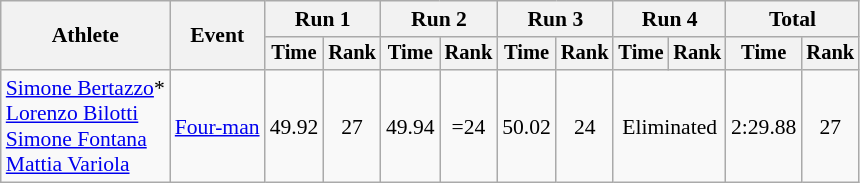<table class="wikitable" style="font-size:90%">
<tr>
<th rowspan="2">Athlete</th>
<th rowspan="2">Event</th>
<th colspan="2">Run 1</th>
<th colspan="2">Run 2</th>
<th colspan="2">Run 3</th>
<th colspan="2">Run 4</th>
<th colspan="2">Total</th>
</tr>
<tr style="font-size:95%">
<th>Time</th>
<th>Rank</th>
<th>Time</th>
<th>Rank</th>
<th>Time</th>
<th>Rank</th>
<th>Time</th>
<th>Rank</th>
<th>Time</th>
<th>Rank</th>
</tr>
<tr align=center>
<td align=left><a href='#'>Simone Bertazzo</a>*<br><a href='#'>Lorenzo Bilotti</a><br><a href='#'>Simone Fontana</a><br><a href='#'>Mattia Variola</a></td>
<td align=left><a href='#'>Four-man</a></td>
<td>49.92</td>
<td>27</td>
<td>49.94</td>
<td>=24</td>
<td>50.02</td>
<td>24</td>
<td colspan=2>Eliminated</td>
<td>2:29.88</td>
<td>27</td>
</tr>
</table>
